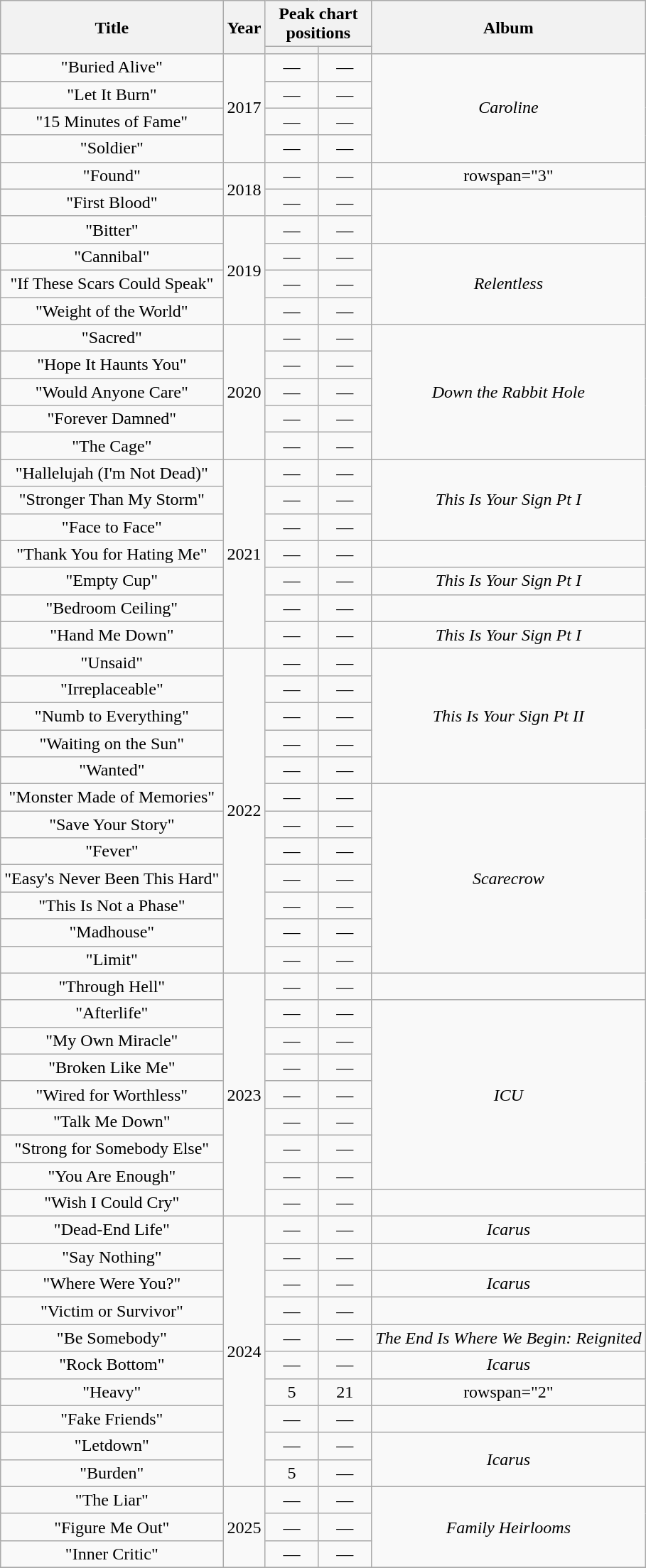<table class="wikitable plainrowheaders" style="text-align:center;">
<tr>
<th scope="col" rowspan="2">Title</th>
<th scope="col" rowspan="2">Year</th>
<th scope="col" colspan="2">Peak chart positions</th>
<th scope="col" rowspan="2">Album</th>
</tr>
<tr>
<th scope="col" style="width:3em;font-size:90%;"></th>
<th scope="col" style="width:3em;font-size:90%;"></th>
</tr>
<tr>
<td>"Buried Alive"</td>
<td rowspan="4">2017</td>
<td>—</td>
<td>—</td>
<td rowspan="4"><em>Caroline</em></td>
</tr>
<tr>
<td>"Let It Burn"</td>
<td>—</td>
<td>—</td>
</tr>
<tr>
<td>"15 Minutes of Fame"</td>
<td>—</td>
<td>—</td>
</tr>
<tr>
<td>"Soldier"</td>
<td>—</td>
<td>—</td>
</tr>
<tr>
<td>"Found"</td>
<td rowspan="2">2018</td>
<td>—</td>
<td>—</td>
<td>rowspan="3" </td>
</tr>
<tr>
<td>"First Blood"</td>
<td>—</td>
<td>—</td>
</tr>
<tr>
<td>"Bitter"</td>
<td rowspan="4">2019</td>
<td>—</td>
<td>—</td>
</tr>
<tr>
<td>"Cannibal"</td>
<td>—</td>
<td>—</td>
<td rowspan="3"><em>Relentless</em></td>
</tr>
<tr>
<td>"If These Scars Could Speak"</td>
<td>—</td>
<td>—</td>
</tr>
<tr>
<td>"Weight of the World"</td>
<td>—</td>
<td>—</td>
</tr>
<tr>
<td>"Sacred"</td>
<td rowspan="5">2020</td>
<td>—</td>
<td>—</td>
<td rowspan="5"><em>Down the Rabbit Hole</em></td>
</tr>
<tr>
<td>"Hope It Haunts You"</td>
<td>—</td>
<td>—</td>
</tr>
<tr>
<td>"Would Anyone Care"</td>
<td>—</td>
<td>—</td>
</tr>
<tr>
<td>"Forever Damned"</td>
<td>—</td>
<td>—</td>
</tr>
<tr>
<td>"The Cage"</td>
<td>—</td>
<td>—</td>
</tr>
<tr>
<td>"Hallelujah (I'm Not Dead)"</td>
<td rowspan="7">2021</td>
<td>—</td>
<td>—</td>
<td rowspan="3"><em>This Is Your Sign Pt I</em></td>
</tr>
<tr>
<td>"Stronger Than My Storm"</td>
<td>—</td>
<td>—</td>
</tr>
<tr>
<td>"Face to Face"</td>
<td>—</td>
<td>—</td>
</tr>
<tr>
<td>"Thank You for Hating Me"</td>
<td>—</td>
<td>—</td>
<td></td>
</tr>
<tr>
<td>"Empty Cup"</td>
<td>—</td>
<td>—</td>
<td><em>This Is Your Sign Pt I</em></td>
</tr>
<tr>
<td>"Bedroom Ceiling"</td>
<td>—</td>
<td>—</td>
<td></td>
</tr>
<tr>
<td>"Hand Me Down"</td>
<td>—</td>
<td>—</td>
<td><em>This Is Your Sign Pt I</em></td>
</tr>
<tr>
<td>"Unsaid"</td>
<td rowspan="12">2022</td>
<td>—</td>
<td>—</td>
<td rowspan="5"><em>This Is Your Sign Pt II</em></td>
</tr>
<tr>
<td>"Irreplaceable"</td>
<td>—</td>
<td>—</td>
</tr>
<tr>
<td>"Numb to Everything"</td>
<td>—</td>
<td>—</td>
</tr>
<tr>
<td>"Waiting on the Sun"</td>
<td>—</td>
<td>—</td>
</tr>
<tr>
<td>"Wanted"</td>
<td>—</td>
<td>—</td>
</tr>
<tr>
<td>"Monster Made of Memories"</td>
<td>—</td>
<td>—</td>
<td rowspan="7"><em>Scarecrow</em></td>
</tr>
<tr>
<td>"Save Your Story"</td>
<td>—</td>
<td>—</td>
</tr>
<tr>
<td>"Fever"</td>
<td>—</td>
<td>—</td>
</tr>
<tr>
<td>"Easy's Never Been This Hard"</td>
<td>—</td>
<td>—</td>
</tr>
<tr>
<td>"This Is Not a Phase"</td>
<td>—</td>
<td>—</td>
</tr>
<tr>
<td>"Madhouse"</td>
<td>—</td>
<td>—</td>
</tr>
<tr>
<td>"Limit"</td>
<td>—</td>
<td>—</td>
</tr>
<tr>
<td>"Through Hell"</td>
<td rowspan="9">2023</td>
<td>—</td>
<td>—</td>
<td></td>
</tr>
<tr>
<td>"Afterlife"</td>
<td>—</td>
<td>—</td>
<td rowspan="7"><em>ICU</em></td>
</tr>
<tr>
<td>"My Own Miracle"</td>
<td>—</td>
<td>—</td>
</tr>
<tr>
<td>"Broken Like Me"</td>
<td>—</td>
<td>—</td>
</tr>
<tr>
<td>"Wired for Worthless"</td>
<td>—</td>
<td>—</td>
</tr>
<tr>
<td>"Talk Me Down"</td>
<td>—</td>
<td>—</td>
</tr>
<tr>
<td>"Strong for Somebody Else"</td>
<td>—</td>
<td>—</td>
</tr>
<tr>
<td>"You Are Enough"</td>
<td>—</td>
<td>—</td>
</tr>
<tr>
<td>"Wish I Could Cry"</td>
<td>—</td>
<td>—</td>
<td></td>
</tr>
<tr>
<td>"Dead-End Life"</td>
<td rowspan="10">2024</td>
<td>—</td>
<td>—</td>
<td><em>Icarus</em></td>
</tr>
<tr>
<td>"Say Nothing"</td>
<td>—</td>
<td>—</td>
<td></td>
</tr>
<tr>
<td>"Where Were You?"</td>
<td>—</td>
<td>—</td>
<td><em>Icarus</em></td>
</tr>
<tr>
<td>"Victim or Survivor"</td>
<td>—</td>
<td>—</td>
<td></td>
</tr>
<tr>
<td>"Be Somebody"</td>
<td>—</td>
<td>—</td>
<td><em>The End Is Where We Begin: Reignited</em></td>
</tr>
<tr>
<td>"Rock Bottom"</td>
<td>—</td>
<td>—</td>
<td><em>Icarus</em></td>
</tr>
<tr>
<td>"Heavy"</td>
<td>5</td>
<td>21</td>
<td>rowspan="2" </td>
</tr>
<tr>
<td>"Fake Friends"</td>
<td>—</td>
<td>—</td>
</tr>
<tr>
<td>"Letdown"</td>
<td>—</td>
<td>—</td>
<td rowspan="2"><em>Icarus</em></td>
</tr>
<tr>
<td>"Burden"</td>
<td>5</td>
<td>—</td>
</tr>
<tr>
<td>"The Liar"</td>
<td rowspan="3">2025</td>
<td>—</td>
<td>—</td>
<td rowspan="3"><em>Family Heirlooms</em></td>
</tr>
<tr>
<td>"Figure Me Out"</td>
<td>—</td>
<td>—</td>
</tr>
<tr>
<td>"Inner Critic"</td>
<td>—</td>
<td>—</td>
</tr>
<tr>
</tr>
</table>
